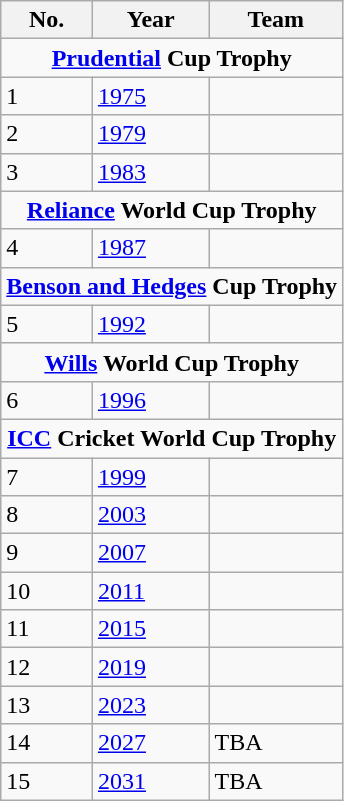<table class="wikitable" align="center">
<tr>
<th scope="col">No.</th>
<th scope="col">Year</th>
<th scope="col">Team</th>
</tr>
<tr>
<td colspan="3" style="text-align:center"><strong><a href='#'>Prudential</a> Cup Trophy</strong></td>
</tr>
<tr>
<td>1</td>
<td><a href='#'>1975</a></td>
<td></td>
</tr>
<tr>
<td>2</td>
<td><a href='#'>1979</a></td>
<td></td>
</tr>
<tr>
<td>3</td>
<td><a href='#'>1983</a></td>
<td></td>
</tr>
<tr>
<td colspan="3" style="text-align:center"><strong><a href='#'>Reliance</a> World Cup Trophy</strong></td>
</tr>
<tr>
<td>4</td>
<td><a href='#'>1987</a></td>
<td></td>
</tr>
<tr>
<td colspan="4" style="text-align:center"><strong><a href='#'>Benson and Hedges</a> Cup Trophy</strong></td>
</tr>
<tr>
<td>5</td>
<td><a href='#'>1992</a></td>
<td></td>
</tr>
<tr>
<td colspan="3" style="text-align:center"><strong><a href='#'>Wills</a> World Cup Trophy</strong></td>
</tr>
<tr>
<td>6</td>
<td><a href='#'>1996</a></td>
<td></td>
</tr>
<tr>
<td colspan="3" style="text-align:center"><strong><a href='#'>ICC</a> Cricket World Cup Trophy</strong></td>
</tr>
<tr>
<td>7</td>
<td><a href='#'>1999</a></td>
<td></td>
</tr>
<tr>
<td>8</td>
<td><a href='#'>2003</a></td>
<td></td>
</tr>
<tr>
<td>9</td>
<td><a href='#'>2007</a></td>
<td></td>
</tr>
<tr>
<td>10</td>
<td><a href='#'>2011</a></td>
<td></td>
</tr>
<tr>
<td>11</td>
<td><a href='#'>2015</a></td>
<td></td>
</tr>
<tr>
<td>12</td>
<td><a href='#'>2019</a></td>
<td></td>
</tr>
<tr>
<td>13</td>
<td><a href='#'>2023</a></td>
<td></td>
</tr>
<tr>
<td>14</td>
<td><a href='#'>2027</a></td>
<td>TBA</td>
</tr>
<tr>
<td>15</td>
<td><a href='#'>2031</a></td>
<td>TBA</td>
</tr>
</table>
